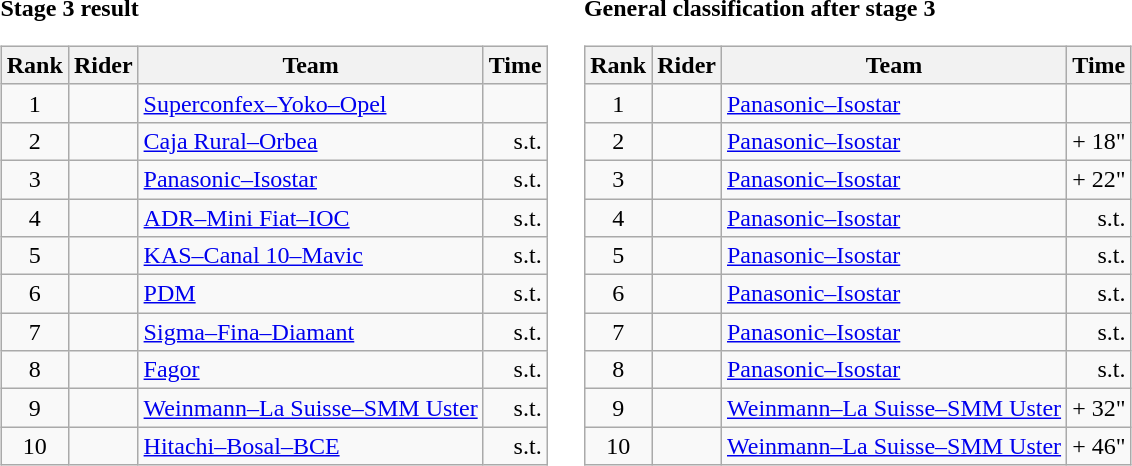<table>
<tr>
<td><strong>Stage 3 result</strong><br><table class="wikitable">
<tr>
<th scope="col">Rank</th>
<th scope="col">Rider</th>
<th scope="col">Team</th>
<th scope="col">Time</th>
</tr>
<tr>
<td style="text-align:center;">1</td>
<td></td>
<td><a href='#'>Superconfex–Yoko–Opel</a></td>
<td style="text-align:right;"></td>
</tr>
<tr>
<td style="text-align:center;">2</td>
<td></td>
<td><a href='#'>Caja Rural–Orbea</a></td>
<td style="text-align:right;">s.t.</td>
</tr>
<tr>
<td style="text-align:center;">3</td>
<td></td>
<td><a href='#'>Panasonic–Isostar</a></td>
<td style="text-align:right;">s.t.</td>
</tr>
<tr>
<td style="text-align:center;">4</td>
<td></td>
<td><a href='#'>ADR–Mini Fiat–IOC</a></td>
<td style="text-align:right;">s.t.</td>
</tr>
<tr>
<td style="text-align:center;">5</td>
<td></td>
<td><a href='#'>KAS–Canal 10–Mavic</a></td>
<td style="text-align:right;">s.t.</td>
</tr>
<tr>
<td style="text-align:center;">6</td>
<td></td>
<td><a href='#'>PDM</a></td>
<td style="text-align:right;">s.t.</td>
</tr>
<tr>
<td style="text-align:center;">7</td>
<td></td>
<td><a href='#'>Sigma–Fina–Diamant</a></td>
<td style="text-align:right;">s.t.</td>
</tr>
<tr>
<td style="text-align:center;">8</td>
<td></td>
<td><a href='#'>Fagor</a></td>
<td style="text-align:right;">s.t.</td>
</tr>
<tr>
<td style="text-align:center;">9</td>
<td></td>
<td><a href='#'>Weinmann–La Suisse–SMM Uster</a></td>
<td style="text-align:right;">s.t.</td>
</tr>
<tr>
<td style="text-align:center;">10</td>
<td></td>
<td><a href='#'>Hitachi–Bosal–BCE</a></td>
<td style="text-align:right;">s.t.</td>
</tr>
</table>
</td>
<td></td>
<td><strong>General classification after stage 3</strong><br><table class="wikitable">
<tr>
<th scope="col">Rank</th>
<th scope="col">Rider</th>
<th scope="col">Team</th>
<th scope="col">Time</th>
</tr>
<tr>
<td style="text-align:center;">1</td>
<td> </td>
<td><a href='#'>Panasonic–Isostar</a></td>
<td style="text-align:right;"></td>
</tr>
<tr>
<td style="text-align:center;">2</td>
<td></td>
<td><a href='#'>Panasonic–Isostar</a></td>
<td style="text-align:right;">+ 18"</td>
</tr>
<tr>
<td style="text-align:center;">3</td>
<td></td>
<td><a href='#'>Panasonic–Isostar</a></td>
<td style="text-align:right;">+ 22"</td>
</tr>
<tr>
<td style="text-align:center;">4</td>
<td></td>
<td><a href='#'>Panasonic–Isostar</a></td>
<td style="text-align:right;">s.t.</td>
</tr>
<tr>
<td style="text-align:center;">5</td>
<td></td>
<td><a href='#'>Panasonic–Isostar</a></td>
<td style="text-align:right;">s.t.</td>
</tr>
<tr>
<td style="text-align:center;">6</td>
<td></td>
<td><a href='#'>Panasonic–Isostar</a></td>
<td style="text-align:right;">s.t.</td>
</tr>
<tr>
<td style="text-align:center;">7</td>
<td></td>
<td><a href='#'>Panasonic–Isostar</a></td>
<td style="text-align:right;">s.t.</td>
</tr>
<tr>
<td style="text-align:center;">8</td>
<td></td>
<td><a href='#'>Panasonic–Isostar</a></td>
<td style="text-align:right;">s.t.</td>
</tr>
<tr>
<td style="text-align:center;">9</td>
<td></td>
<td><a href='#'>Weinmann–La Suisse–SMM Uster</a></td>
<td style="text-align:right;">+ 32"</td>
</tr>
<tr>
<td style="text-align:center;">10</td>
<td></td>
<td><a href='#'>Weinmann–La Suisse–SMM Uster</a></td>
<td style="text-align:right;">+ 46"</td>
</tr>
</table>
</td>
</tr>
</table>
